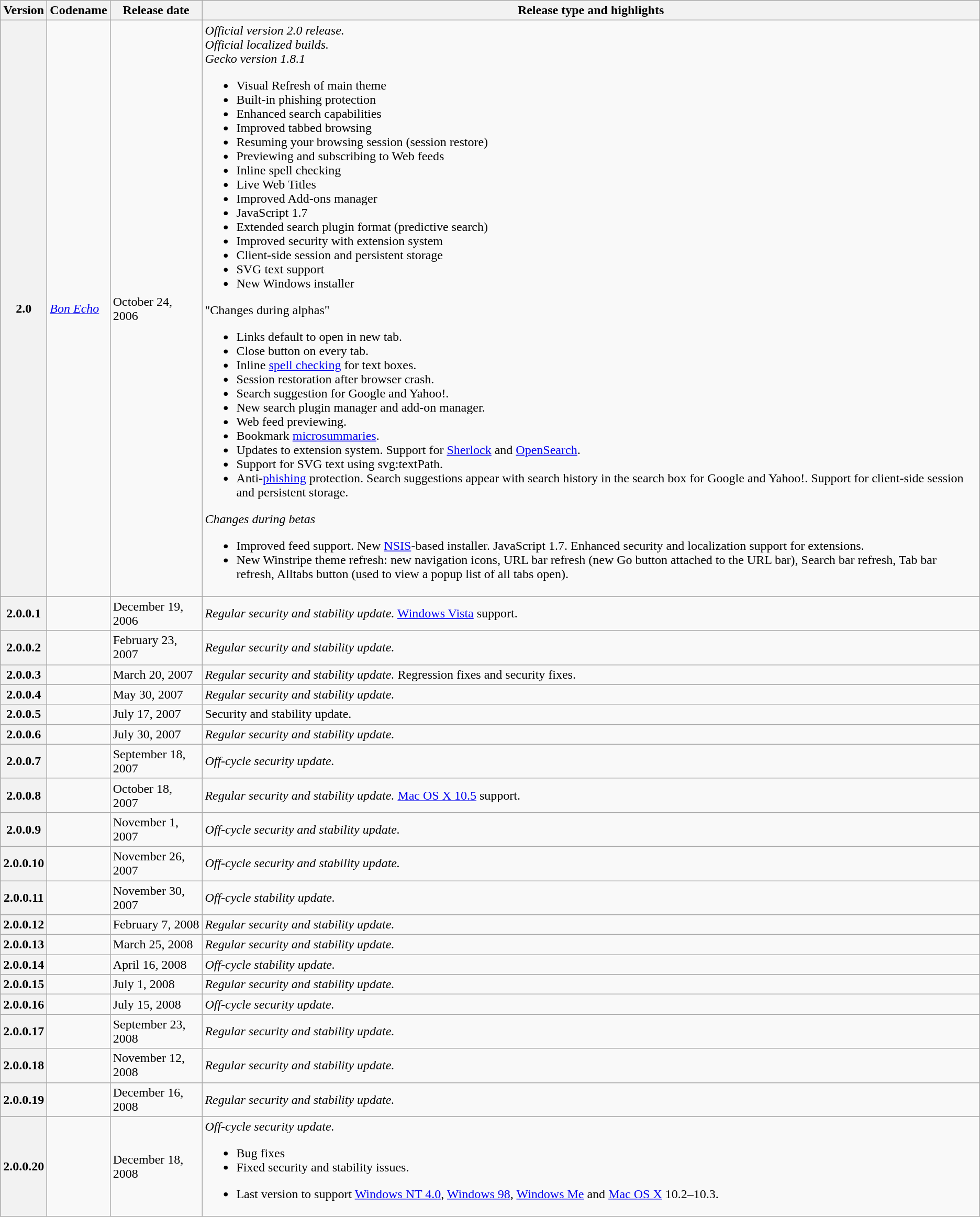<table class="wikitable mw-collapsible">
<tr>
<th scope="col">Version</th>
<th scope="col">Codename</th>
<th scope="col">Release date</th>
<th scope="col">Release type and highlights</th>
</tr>
<tr>
<th scope="row">2.0</th>
<td><em><a href='#'>Bon Echo</a></em></td>
<td>October 24, 2006</td>
<td><em>Official version 2.0 release.</em><br><em>Official localized builds.</em><br><em>Gecko version 1.8.1</em><ul><li>Visual Refresh of main theme</li><li>Built-in phishing protection</li><li>Enhanced search capabilities</li><li>Improved tabbed browsing</li><li>Resuming your browsing session (session restore)</li><li>Previewing and subscribing to Web feeds</li><li>Inline spell checking</li><li>Live Web Titles</li><li>Improved Add-ons manager</li><li>JavaScript 1.7</li><li>Extended search plugin format (predictive search)</li><li>Improved security with extension system</li><li>Client-side session and persistent storage</li><li>SVG text support</li><li>New Windows installer</li></ul>"Changes during alphas"<ul><li>Links default to open in new tab.</li><li>Close button on every tab.</li><li>Inline <a href='#'>spell checking</a> for text boxes.</li><li>Session restoration after browser crash.</li><li>Search suggestion for Google and Yahoo!.</li><li>New search plugin manager and add-on manager.</li><li>Web feed previewing.</li><li>Bookmark <a href='#'>microsummaries</a>.</li><li>Updates to extension system. Support for <a href='#'>Sherlock</a> and <a href='#'>OpenSearch</a>.</li><li>Support for SVG text using svg:textPath.</li><li>Anti-<a href='#'>phishing</a> protection. Search suggestions appear with search history in the search box for Google and Yahoo!. Support for client-side session and persistent storage.</li></ul><em>Changes during betas</em><ul><li>Improved feed support. New <a href='#'>NSIS</a>-based installer. JavaScript 1.7. Enhanced security and localization support for extensions.</li><li>New Winstripe theme refresh: new navigation icons, URL bar refresh (new Go button attached to the URL bar), Search bar refresh, Tab bar refresh, Alltabs button (used to view a popup list of all tabs open).</li></ul></td>
</tr>
<tr>
<th scope="row">2.0.0.1</th>
<td></td>
<td>December 19, 2006</td>
<td><em>Regular security and stability update.</em> <a href='#'>Windows Vista</a> support.</td>
</tr>
<tr>
<th scope="row">2.0.0.2</th>
<td></td>
<td>February 23, 2007</td>
<td><em>Regular security and stability update.</em></td>
</tr>
<tr>
<th scope="row">2.0.0.3</th>
<td></td>
<td>March 20, 2007</td>
<td><em>Regular security and stability update.</em> Regression fixes and security fixes.</td>
</tr>
<tr>
<th scope="row">2.0.0.4</th>
<td></td>
<td>May 30, 2007</td>
<td><em>Regular security and stability update.</em></td>
</tr>
<tr>
<th scope="row">2.0.0.5</th>
<td></td>
<td>July 17, 2007</td>
<td>Security and stability update.</td>
</tr>
<tr>
<th scope="row">2.0.0.6</th>
<td></td>
<td>July 30, 2007</td>
<td><em>Regular security and stability update.</em></td>
</tr>
<tr>
<th scope="row">2.0.0.7</th>
<td></td>
<td>September 18, 2007</td>
<td><em>Off-cycle security update.</em></td>
</tr>
<tr>
<th scope="row">2.0.0.8</th>
<td></td>
<td>October 18, 2007</td>
<td><em>Regular security and stability update.</em> <a href='#'>Mac OS X 10.5</a> support.</td>
</tr>
<tr>
<th scope="row">2.0.0.9</th>
<td></td>
<td>November 1, 2007</td>
<td><em>Off-cycle security and stability update.</em></td>
</tr>
<tr>
<th scope="row">2.0.0.10</th>
<td></td>
<td>November 26, 2007</td>
<td><em>Off-cycle security and stability update.</em></td>
</tr>
<tr>
<th scope="row">2.0.0.11</th>
<td></td>
<td>November 30, 2007</td>
<td><em>Off-cycle stability update.</em></td>
</tr>
<tr>
<th scope="row">2.0.0.12</th>
<td></td>
<td>February 7, 2008</td>
<td><em>Regular security and stability update.</em></td>
</tr>
<tr>
<th scope="row">2.0.0.13</th>
<td></td>
<td>March 25, 2008</td>
<td><em>Regular security and stability update.</em></td>
</tr>
<tr>
<th scope="row">2.0.0.14</th>
<td></td>
<td>April 16, 2008</td>
<td><em>Off-cycle stability update.</em></td>
</tr>
<tr>
<th scope="row">2.0.0.15</th>
<td></td>
<td>July 1, 2008</td>
<td><em>Regular security and stability update.</em></td>
</tr>
<tr>
<th scope="row">2.0.0.16</th>
<td></td>
<td>July 15, 2008</td>
<td><em>Off-cycle security update.</em></td>
</tr>
<tr>
<th scope="row">2.0.0.17</th>
<td></td>
<td>September 23, 2008</td>
<td><em>Regular security and stability update.</em></td>
</tr>
<tr>
<th scope="row">2.0.0.18</th>
<td></td>
<td>November 12, 2008</td>
<td><em>Regular security and stability update.</em></td>
</tr>
<tr>
<th scope="row">2.0.0.19</th>
<td></td>
<td>December 16, 2008</td>
<td><em>Regular security and stability update.</em></td>
</tr>
<tr>
<th scope="row">2.0.0.20</th>
<td></td>
<td>December 18, 2008</td>
<td><em>Off-cycle security update.</em><br><ul><li>Bug fixes</li><li>Fixed security and stability issues.</li></ul><ul><li>Last version to support <a href='#'>Windows NT 4.0</a>, <a href='#'>Windows 98</a>, <a href='#'>Windows Me</a> and <a href='#'>Mac OS X</a> 10.2–10.3.</li></ul></td>
</tr>
</table>
